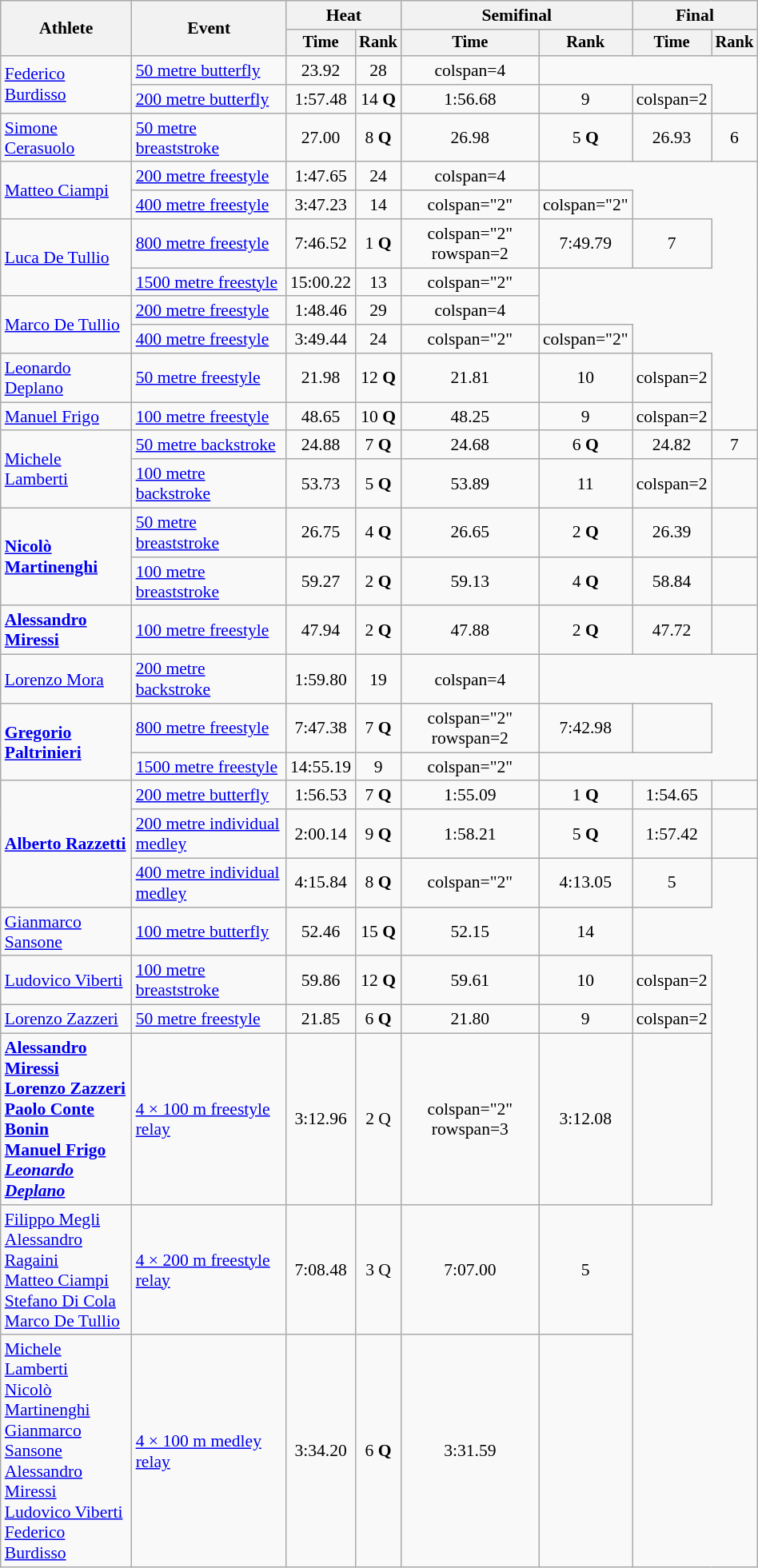<table class="wikitable" style="text-align:center; font-size:90%; width:50%;">
<tr>
<th rowspan="2">Athlete</th>
<th rowspan="2">Event</th>
<th colspan="2">Heat</th>
<th colspan="2">Semifinal</th>
<th colspan="2">Final</th>
</tr>
<tr style="font-size:95%">
<th>Time</th>
<th>Rank</th>
<th>Time</th>
<th>Rank</th>
<th>Time</th>
<th>Rank</th>
</tr>
<tr align=center>
<td align=left rowspan=2><a href='#'>Federico Burdisso</a></td>
<td align=left><a href='#'>50 metre butterfly</a></td>
<td>23.92</td>
<td>28</td>
<td>colspan=4   </td>
</tr>
<tr align=center>
<td align=left><a href='#'>200 metre butterfly</a></td>
<td>1:57.48</td>
<td>14 <strong>Q</strong></td>
<td>1:56.68</td>
<td>9</td>
<td>colspan=2   </td>
</tr>
<tr align=center>
<td align=left><a href='#'>Simone Cerasuolo</a></td>
<td align=left><a href='#'>50 metre breaststroke</a></td>
<td>27.00</td>
<td>8 <strong>Q</strong></td>
<td>26.98</td>
<td>5 <strong>Q</strong></td>
<td>26.93</td>
<td>6</td>
</tr>
<tr align=center>
<td align=left rowspan=2><a href='#'>Matteo Ciampi</a></td>
<td align=left><a href='#'>200 metre freestyle</a></td>
<td>1:47.65</td>
<td>24</td>
<td>colspan=4   </td>
</tr>
<tr align=center>
<td align=left><a href='#'>400 metre freestyle</a></td>
<td>3:47.23</td>
<td>14</td>
<td>colspan="2" </td>
<td>colspan="2" </td>
</tr>
<tr align=center>
<td align=left rowspan=2><a href='#'>Luca De Tullio</a></td>
<td align=left><a href='#'>800 metre freestyle</a></td>
<td>7:46.52</td>
<td>1 <strong>Q</strong></td>
<td>colspan="2" rowspan=2 </td>
<td>7:49.79</td>
<td>7</td>
</tr>
<tr align=center>
<td align=left><a href='#'>1500 metre freestyle</a></td>
<td>15:00.22</td>
<td>13</td>
<td>colspan="2" </td>
</tr>
<tr align=center>
<td align=left rowspan=2><a href='#'>Marco De Tullio</a></td>
<td align=left><a href='#'>200 metre freestyle</a></td>
<td>1:48.46</td>
<td>29</td>
<td>colspan=4   </td>
</tr>
<tr align=center>
<td align=left><a href='#'>400 metre freestyle</a></td>
<td>3:49.44</td>
<td>24</td>
<td>colspan="2" </td>
<td>colspan="2" </td>
</tr>
<tr align=center>
<td align=left><a href='#'>Leonardo Deplano</a></td>
<td align=left><a href='#'>50 metre freestyle</a></td>
<td>21.98</td>
<td>12 <strong>Q</strong></td>
<td>21.81</td>
<td>10</td>
<td>colspan=2 </td>
</tr>
<tr align=center>
<td align=left><a href='#'>Manuel Frigo</a></td>
<td align=left><a href='#'>100 metre freestyle</a></td>
<td>48.65</td>
<td>10 <strong>Q</strong></td>
<td>48.25</td>
<td>9</td>
<td>colspan=2 </td>
</tr>
<tr align=center>
<td align=left rowspan=2><a href='#'>Michele Lamberti</a></td>
<td align=left><a href='#'>50 metre backstroke</a></td>
<td>24.88</td>
<td>7 <strong>Q</strong></td>
<td>24.68</td>
<td>6 <strong>Q</strong></td>
<td>24.82</td>
<td>7</td>
</tr>
<tr align=center>
<td align=left><a href='#'>100 metre backstroke</a></td>
<td>53.73</td>
<td>5 <strong>Q</strong></td>
<td>53.89</td>
<td>11</td>
<td>colspan=2 </td>
</tr>
<tr align=center>
<td align=left rowspan=2><strong><a href='#'>Nicolò Martinenghi</a></strong></td>
<td align=left><a href='#'>50 metre breaststroke</a></td>
<td>26.75</td>
<td>4 <strong>Q</strong></td>
<td>26.65</td>
<td>2 <strong>Q</strong></td>
<td>26.39</td>
<td></td>
</tr>
<tr align=center>
<td align=left><a href='#'>100 metre breaststroke</a></td>
<td>59.27</td>
<td>2 <strong>Q</strong></td>
<td>59.13</td>
<td>4 <strong>Q</strong></td>
<td>58.84</td>
<td></td>
</tr>
<tr align=center>
<td align=left><strong><a href='#'>Alessandro Miressi</a></strong></td>
<td align=left><a href='#'>100 metre freestyle</a></td>
<td>47.94</td>
<td>2 <strong>Q</strong></td>
<td>47.88</td>
<td>2 <strong>Q</strong></td>
<td>47.72</td>
<td></td>
</tr>
<tr align=center>
<td align=left><a href='#'>Lorenzo Mora</a></td>
<td align=left><a href='#'>200 metre backstroke</a></td>
<td>1:59.80</td>
<td>19</td>
<td>colspan=4 </td>
</tr>
<tr align=center>
<td align=left rowspan=2><strong><a href='#'>Gregorio Paltrinieri</a></strong></td>
<td align=left><a href='#'>800 metre freestyle</a></td>
<td>7:47.38</td>
<td>7 <strong>Q</strong></td>
<td>colspan="2" rowspan=2 </td>
<td>7:42.98</td>
<td></td>
</tr>
<tr align=center>
<td align=left><a href='#'>1500 metre freestyle</a></td>
<td>14:55.19</td>
<td>9</td>
<td>colspan="2" </td>
</tr>
<tr align=center>
<td align=left rowspan=3><strong><a href='#'>Alberto Razzetti</a></strong></td>
<td align=left><a href='#'>200 metre butterfly</a></td>
<td>1:56.53</td>
<td>7 <strong>Q</strong></td>
<td>1:55.09</td>
<td>1 <strong>Q</strong></td>
<td>1:54.65</td>
<td></td>
</tr>
<tr align=center>
<td align=left><a href='#'>200 metre individual medley</a></td>
<td>2:00.14</td>
<td>9 <strong>Q</strong></td>
<td>1:58.21</td>
<td>5 <strong>Q</strong></td>
<td>1:57.42</td>
<td></td>
</tr>
<tr align=center>
<td align=left><a href='#'>400 metre individual medley</a></td>
<td>4:15.84</td>
<td>8 <strong>Q</strong></td>
<td>colspan="2" </td>
<td>4:13.05</td>
<td>5</td>
</tr>
<tr align=center>
<td align=left><a href='#'>Gianmarco Sansone</a></td>
<td align=left><a href='#'>100 metre butterfly</a></td>
<td>52.46</td>
<td>15 <strong>Q</strong></td>
<td>52.15</td>
<td>14</td>
</tr>
<tr align=center>
<td align=left><a href='#'>Ludovico Viberti</a></td>
<td align=left><a href='#'>100 metre breaststroke</a></td>
<td>59.86</td>
<td>12 <strong>Q</strong></td>
<td>59.61</td>
<td>10</td>
<td>colspan=2 </td>
</tr>
<tr align=center>
<td align=left><a href='#'>Lorenzo Zazzeri</a></td>
<td align=left><a href='#'>50 metre freestyle</a></td>
<td>21.85</td>
<td>6 <strong>Q</strong></td>
<td>21.80</td>
<td>9</td>
<td>colspan=2 </td>
</tr>
<tr align=center>
<td align=left><strong><a href='#'>Alessandro Miressi</a><br><a href='#'>Lorenzo Zazzeri</a><br><a href='#'>Paolo Conte Bonin</a><br><a href='#'>Manuel Frigo</a><br><em><a href='#'>Leonardo Deplano</a><strong><em></td>
<td align=left><a href='#'>4 × 100 m freestyle relay</a></td>
<td>3:12.96</td>
<td>2 </strong>Q<strong></td>
<td>colspan="2" rowspan=3 </td>
<td>3:12.08</td>
<td></td>
</tr>
<tr align=center>
<td align=left><a href='#'>Filippo Megli</a><br><a href='#'>Alessandro Ragaini</a><br><a href='#'>Matteo Ciampi</a><br><a href='#'>Stefano Di Cola</a><br></em><a href='#'>Marco De Tullio</a><em></td>
<td align=left><a href='#'>4 × 200 m freestyle relay</a></td>
<td>7:08.48</td>
<td>3 </strong>Q<strong></td>
<td>7:07.00</td>
<td>5</td>
</tr>
<tr align=center>
<td align=left></strong><a href='#'>Michele Lamberti</a><br><a href='#'>Nicolò Martinenghi</a><br><a href='#'>Gianmarco Sansone</a><br><a href='#'>Alessandro Miressi</a><br></em><a href='#'>Ludovico Viberti</a><br><a href='#'>Federico Burdisso</a></em></strong></td>
<td align=left><a href='#'>4 × 100 m medley relay</a></td>
<td>3:34.20</td>
<td>6 <strong>Q</strong></td>
<td>3:31.59</td>
<td></td>
</tr>
</table>
